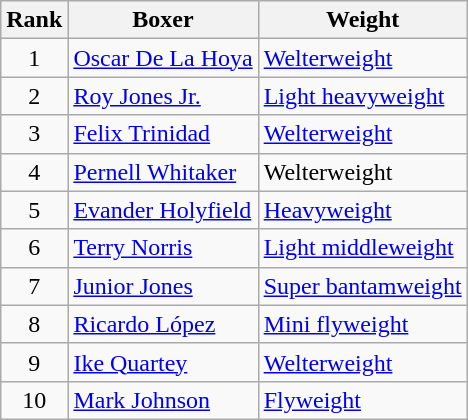<table class="wikitable ">
<tr>
<th>Rank</th>
<th>Boxer</th>
<th>Weight</th>
</tr>
<tr>
<td align=center>1</td>
<td><a href='#'>Oscar De La Hoya</a></td>
<td><a href='#'>Welterweight</a></td>
</tr>
<tr>
<td align=center>2</td>
<td><a href='#'>Roy Jones Jr.</a></td>
<td><a href='#'>Light heavyweight</a></td>
</tr>
<tr>
<td align=center>3</td>
<td><a href='#'>Felix Trinidad</a></td>
<td><a href='#'>Welterweight</a></td>
</tr>
<tr>
<td align=center>4</td>
<td><a href='#'>Pernell Whitaker</a></td>
<td>Welterweight</td>
</tr>
<tr>
<td align=center>5</td>
<td><a href='#'>Evander Holyfield</a></td>
<td><a href='#'>Heavyweight</a></td>
</tr>
<tr>
<td align=center>6</td>
<td><a href='#'>Terry Norris</a></td>
<td><a href='#'>Light middleweight</a></td>
</tr>
<tr>
<td align=center>7</td>
<td><a href='#'>Junior Jones</a></td>
<td><a href='#'>Super bantamweight</a></td>
</tr>
<tr>
<td align=center>8</td>
<td><a href='#'>Ricardo López</a></td>
<td><a href='#'>Mini flyweight</a></td>
</tr>
<tr>
<td align=center>9</td>
<td><a href='#'>Ike Quartey</a></td>
<td><a href='#'>Welterweight</a></td>
</tr>
<tr>
<td align=center>10</td>
<td><a href='#'>Mark Johnson</a></td>
<td><a href='#'>Flyweight</a></td>
</tr>
</table>
